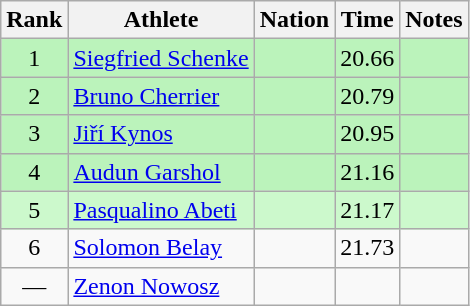<table class="wikitable sortable" style="text-align:center">
<tr>
<th>Rank</th>
<th>Athlete</th>
<th>Nation</th>
<th>Time</th>
<th>Notes</th>
</tr>
<tr bgcolor=bbf3bb>
<td>1</td>
<td align=left><a href='#'>Siegfried Schenke</a></td>
<td align=left></td>
<td>20.66</td>
<td></td>
</tr>
<tr bgcolor=bbf3bb>
<td>2</td>
<td align=left><a href='#'>Bruno Cherrier</a></td>
<td align=left></td>
<td>20.79</td>
<td></td>
</tr>
<tr bgcolor=bbf3bb>
<td>3</td>
<td align=left><a href='#'>Jiří Kynos</a></td>
<td align=left></td>
<td>20.95</td>
<td></td>
</tr>
<tr bgcolor=bbf3bb>
<td>4</td>
<td align=left><a href='#'>Audun Garshol</a></td>
<td align=left></td>
<td>21.16</td>
<td></td>
</tr>
<tr bgcolor=ccf9cc>
<td>5</td>
<td align=left><a href='#'>Pasqualino Abeti</a></td>
<td align=left></td>
<td>21.17</td>
<td></td>
</tr>
<tr>
<td>6</td>
<td align=left><a href='#'>Solomon Belay</a></td>
<td align=left></td>
<td>21.73</td>
<td></td>
</tr>
<tr>
<td data-sort-value=7>—</td>
<td align=left><a href='#'>Zenon Nowosz</a></td>
<td align=left></td>
<td data-sort-value=99.99></td>
<td></td>
</tr>
</table>
